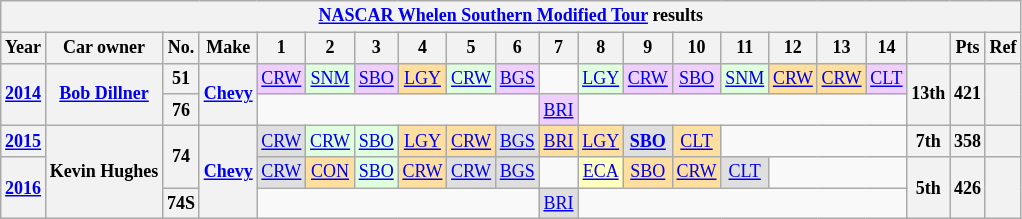<table class="wikitable" style="text-align:center; font-size:75%">
<tr>
<th colspan=21><a href='#'>NASCAR Whelen Southern Modified Tour</a> results</th>
</tr>
<tr>
<th>Year</th>
<th>Car owner</th>
<th>No.</th>
<th>Make</th>
<th>1</th>
<th>2</th>
<th>3</th>
<th>4</th>
<th>5</th>
<th>6</th>
<th>7</th>
<th>8</th>
<th>9</th>
<th>10</th>
<th>11</th>
<th>12</th>
<th>13</th>
<th>14</th>
<th></th>
<th>Pts</th>
<th>Ref</th>
</tr>
<tr>
<th rowspan=2><a href='#'>2014</a></th>
<th rowspan=2><a href='#'>Bob Dillner</a></th>
<th>51</th>
<th rowspan=2><a href='#'>Chevy</a></th>
<td style="background:#EFCFFF;"><a href='#'>CRW</a><br></td>
<td style="background:#DFFFDF;"><a href='#'>SNM</a><br></td>
<td style="background:#EFCFFF;"><a href='#'>SBO</a><br></td>
<td style="background:#FFDF9F;"><a href='#'>LGY</a><br></td>
<td style="background:#DFFFDF;"><a href='#'>CRW</a><br></td>
<td style="background:#EFCFFF;"><a href='#'>BGS</a><br></td>
<td></td>
<td style="background:#DFFFDF;"><a href='#'>LGY</a><br></td>
<td style="background:#EFCFFF;"><a href='#'>CRW</a><br></td>
<td style="background:#EFCFFF;"><a href='#'>SBO</a><br></td>
<td style="background:#DFFFDF;"><a href='#'>SNM</a><br></td>
<td style="background:#FFDF9F;"><a href='#'>CRW</a><br></td>
<td style="background:#FFDF9F;"><a href='#'>CRW</a><br></td>
<td style="background:#EFCFFF;"><a href='#'>CLT</a><br></td>
<th rowspan=2>13th</th>
<th rowspan=2>421</th>
<th rowspan=2></th>
</tr>
<tr>
<th>76</th>
<td colspan=6></td>
<td style="background:#EFCFFF;"><a href='#'>BRI</a><br></td>
<td colspan=7></td>
</tr>
<tr>
<th><a href='#'>2015</a></th>
<th rowspan=3>Kevin Hughes</th>
<th rowspan=2>74</th>
<th rowspan=3><a href='#'>Chevy</a></th>
<td style="background:#DFDFDF;"><a href='#'>CRW</a><br></td>
<td style="background:#DFFFDF;"><a href='#'>CRW</a><br></td>
<td style="background:#DFFFDF;"><a href='#'>SBO</a><br></td>
<td style="background:#FFDF9F;"><a href='#'>LGY</a><br></td>
<td style="background:#FFDF9F;"><a href='#'>CRW</a><br></td>
<td style="background:#DFDFDF;"><a href='#'>BGS</a><br></td>
<td style="background:#FFDF9F;"><a href='#'>BRI</a><br></td>
<td style="background:#FFDF9F;"><a href='#'>LGY</a><br></td>
<td style="background:#DFDFDF;"><strong><a href='#'>SBO</a></strong><br></td>
<td style="background:#FFDF9F;"><a href='#'>CLT</a><br></td>
<td colspan=4></td>
<th>7th</th>
<th>358</th>
<th></th>
</tr>
<tr>
<th rowspan=2><a href='#'>2016</a></th>
<td style="background:#DFDFDF;"><a href='#'>CRW</a><br></td>
<td style="background:#FFDF9F;"><a href='#'>CON</a><br></td>
<td style="background:#DFFFDF;"><a href='#'>SBO</a><br></td>
<td style="background:#FFDF9F;"><a href='#'>CRW</a><br></td>
<td style="background:#DFDFDF;"><a href='#'>CRW</a><br></td>
<td style="background:#DFDFDF;"><a href='#'>BGS</a><br></td>
<td></td>
<td style="background:#FFFFBF;"><a href='#'>ECA</a><br></td>
<td style="background:#FFDF9F;"><a href='#'>SBO</a><br></td>
<td style="background:#FFDF9F;"><a href='#'>CRW</a><br></td>
<td style="background:#DFDFDF;"><a href='#'>CLT</a><br></td>
<td colspan=3></td>
<th rowspan=2>5th</th>
<th rowspan=2>426</th>
<th rowspan=2></th>
</tr>
<tr>
<th>74S</th>
<td colspan=6></td>
<td style="background:#DFDFDF;"><a href='#'>BRI</a><br></td>
<td colspan=7></td>
</tr>
</table>
